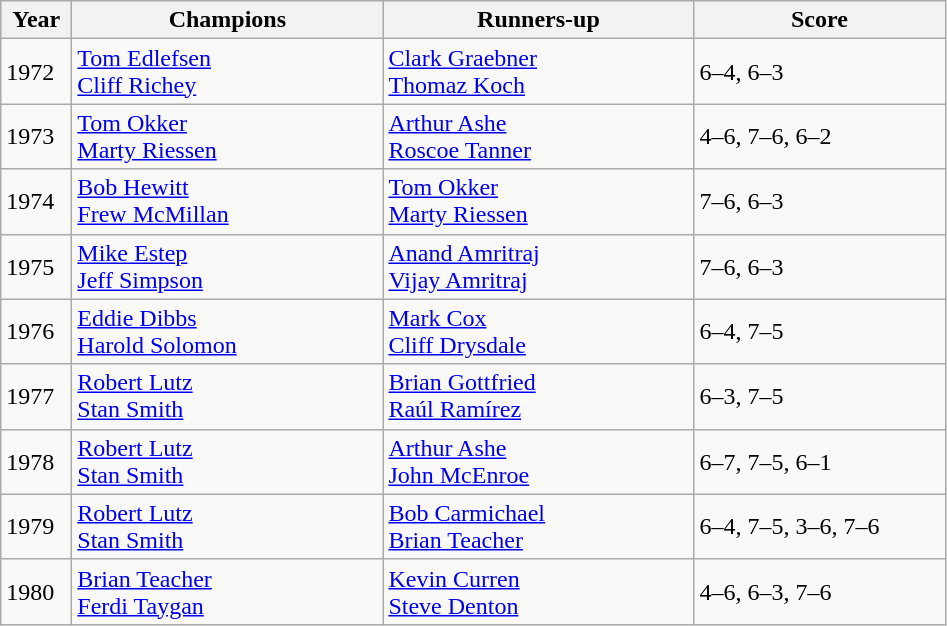<table class=wikitable>
<tr>
<th style="width:40px">Year</th>
<th style="width:200px">Champions</th>
<th style="width:200px">Runners-up</th>
<th style="width:160px" class="unsortable">Score</th>
</tr>
<tr>
<td>1972</td>
<td> <a href='#'>Tom Edlefsen</a><br> <a href='#'>Cliff Richey</a></td>
<td> <a href='#'>Clark Graebner</a><br> <a href='#'>Thomaz Koch</a></td>
<td>6–4, 6–3</td>
</tr>
<tr>
<td>1973</td>
<td> <a href='#'>Tom Okker</a><br> <a href='#'>Marty Riessen</a></td>
<td> <a href='#'>Arthur Ashe</a><br> <a href='#'>Roscoe Tanner</a></td>
<td>4–6, 7–6, 6–2</td>
</tr>
<tr>
<td>1974</td>
<td> <a href='#'>Bob Hewitt</a><br> <a href='#'>Frew McMillan</a></td>
<td> <a href='#'>Tom Okker</a><br> <a href='#'>Marty Riessen</a></td>
<td>7–6, 6–3</td>
</tr>
<tr>
<td>1975</td>
<td> <a href='#'>Mike Estep</a><br> <a href='#'>Jeff Simpson</a></td>
<td> <a href='#'>Anand Amritraj</a><br> <a href='#'>Vijay Amritraj</a></td>
<td>7–6, 6–3</td>
</tr>
<tr>
<td>1976</td>
<td> <a href='#'>Eddie Dibbs</a><br> <a href='#'>Harold Solomon</a></td>
<td> <a href='#'>Mark Cox</a><br> <a href='#'>Cliff Drysdale</a></td>
<td>6–4, 7–5</td>
</tr>
<tr>
<td>1977</td>
<td> <a href='#'>Robert Lutz</a><br> <a href='#'>Stan Smith</a></td>
<td> <a href='#'>Brian Gottfried</a><br> <a href='#'>Raúl Ramírez</a></td>
<td>6–3, 7–5</td>
</tr>
<tr>
<td>1978</td>
<td> <a href='#'>Robert Lutz</a><br> <a href='#'>Stan Smith</a></td>
<td> <a href='#'>Arthur Ashe</a><br> <a href='#'>John McEnroe</a></td>
<td>6–7, 7–5, 6–1</td>
</tr>
<tr>
<td>1979</td>
<td> <a href='#'>Robert Lutz</a><br> <a href='#'>Stan Smith</a></td>
<td> <a href='#'>Bob Carmichael</a><br> <a href='#'>Brian Teacher</a></td>
<td>6–4, 7–5, 3–6, 7–6</td>
</tr>
<tr>
<td>1980</td>
<td> <a href='#'>Brian Teacher</a><br> <a href='#'>Ferdi Taygan</a></td>
<td> <a href='#'>Kevin Curren</a><br> <a href='#'>Steve Denton</a></td>
<td>4–6, 6–3, 7–6</td>
</tr>
</table>
